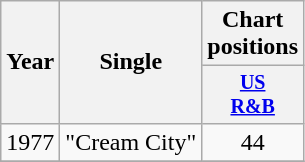<table class="wikitable" style="text-align:center;">
<tr>
<th rowspan="2">Year</th>
<th rowspan="2">Single</th>
<th colspan="1">Chart positions</th>
</tr>
<tr style="font-size:smaller;">
<th width="40"><a href='#'>US<br>R&B</a></th>
</tr>
<tr>
<td>1977</td>
<td align="left">"Cream City"</td>
<td>44</td>
</tr>
<tr>
</tr>
</table>
